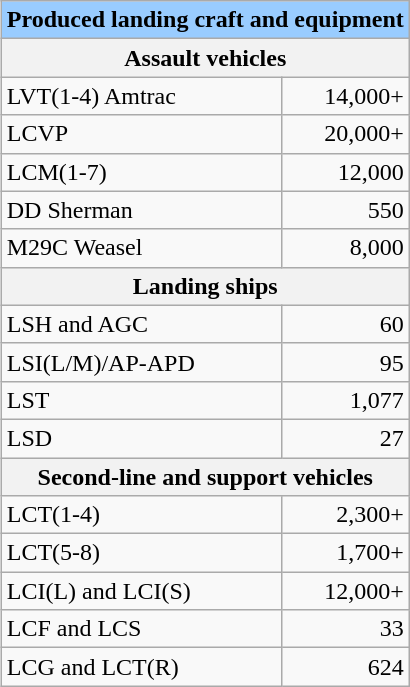<table class="wikitable" align="right" style="clear:left">
<tr>
<th colspan="2" style="background:#99CCFF">Produced landing craft and equipment</th>
</tr>
<tr>
<th colspan="2" style="background:light blue">Assault vehicles</th>
</tr>
<tr>
<td>LVT(1-4) Amtrac</td>
<td align="right">14,000+</td>
</tr>
<tr>
<td>LCVP</td>
<td align="right">20,000+</td>
</tr>
<tr>
<td>LCM(1-7)</td>
<td align="right">12,000</td>
</tr>
<tr>
<td>DD Sherman</td>
<td align="right">550</td>
</tr>
<tr>
<td>M29C Weasel</td>
<td align="right">8,000</td>
</tr>
<tr>
<th colspan="2" style="background:light blue">Landing ships</th>
</tr>
<tr>
<td>LSH and AGC</td>
<td align="right">60</td>
</tr>
<tr>
<td>LSI(L/M)/AP-APD</td>
<td align="right">95</td>
</tr>
<tr>
<td>LST</td>
<td align="right">1,077</td>
</tr>
<tr>
<td>LSD</td>
<td align="right">27</td>
</tr>
<tr>
<th colspan="2" style="background:light blue">Second-line and support vehicles</th>
</tr>
<tr>
<td>LCT(1-4)</td>
<td align="right">2,300+</td>
</tr>
<tr>
<td>LCT(5-8)</td>
<td align="right">1,700+</td>
</tr>
<tr>
<td>LCI(L) and LCI(S)</td>
<td align="right">12,000+</td>
</tr>
<tr>
<td>LCF and LCS</td>
<td align="right">33</td>
</tr>
<tr>
<td>LCG and LCT(R)</td>
<td align="right">624</td>
</tr>
</table>
